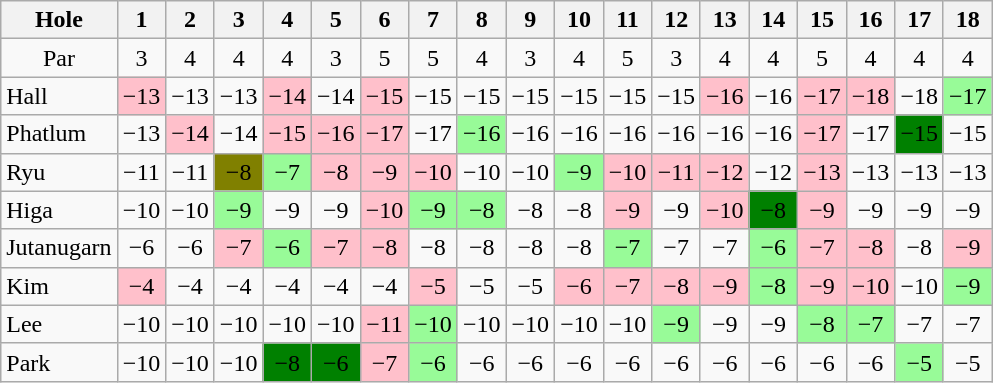<table class="wikitable" style="text-align:center">
<tr>
<th>Hole</th>
<th>1</th>
<th>2</th>
<th>3</th>
<th>4</th>
<th>5</th>
<th>6</th>
<th>7</th>
<th>8</th>
<th>9</th>
<th>10</th>
<th>11</th>
<th>12</th>
<th>13</th>
<th>14</th>
<th>15</th>
<th>16</th>
<th>17</th>
<th>18</th>
</tr>
<tr>
<td>Par</td>
<td>3</td>
<td>4</td>
<td>4</td>
<td>4</td>
<td>3</td>
<td>5</td>
<td>5</td>
<td>4</td>
<td>3</td>
<td>4</td>
<td>5</td>
<td>3</td>
<td>4</td>
<td>4</td>
<td>5</td>
<td>4</td>
<td>4</td>
<td>4</td>
</tr>
<tr>
<td align=left> Hall</td>
<td style="background: Pink;">−13</td>
<td>−13</td>
<td>−13</td>
<td style="background: Pink;">−14</td>
<td>−14</td>
<td style="background: Pink;">−15</td>
<td>−15</td>
<td>−15</td>
<td>−15</td>
<td>−15</td>
<td>−15</td>
<td>−15</td>
<td style="background: Pink;">−16</td>
<td>−16</td>
<td style="background: Pink;">−17</td>
<td style="background: Pink;">−18</td>
<td>−18</td>
<td style="background: PaleGreen;">−17</td>
</tr>
<tr>
<td align=left> Phatlum</td>
<td>−13</td>
<td style="background: Pink;">−14</td>
<td>−14</td>
<td style="background: Pink;">−15</td>
<td style="background: Pink;">−16</td>
<td style="background: Pink;">−17</td>
<td>−17</td>
<td style="background: PaleGreen;">−16</td>
<td>−16</td>
<td>−16</td>
<td>−16</td>
<td>−16</td>
<td>−16</td>
<td>−16</td>
<td style="background: Pink;">−17</td>
<td>−17</td>
<td style="background: Green;">−15</td>
<td>−15</td>
</tr>
<tr>
<td align=left> Ryu</td>
<td>−11</td>
<td>−11</td>
<td style="background: Olive;">−8</td>
<td style="background: PaleGreen;">−7</td>
<td style="background: Pink;">−8</td>
<td style="background: Pink;">−9</td>
<td style="background: Pink;">−10</td>
<td>−10</td>
<td>−10</td>
<td style="background: PaleGreen;">−9</td>
<td style="background: Pink;">−10</td>
<td style="background: Pink;">−11</td>
<td style="background: Pink;">−12</td>
<td>−12</td>
<td style="background: Pink;">−13</td>
<td>−13</td>
<td>−13</td>
<td>−13</td>
</tr>
<tr>
<td align=left> Higa</td>
<td>−10</td>
<td>−10</td>
<td style="background: PaleGreen;">−9</td>
<td>−9</td>
<td>−9</td>
<td style="background: Pink;">−10</td>
<td style="background: PaleGreen;">−9</td>
<td style="background: PaleGreen;">−8</td>
<td>−8</td>
<td>−8</td>
<td style="background: Pink;">−9</td>
<td>−9</td>
<td style="background: Pink;">−10</td>
<td style="background: Green;">−8</td>
<td style="background: Pink;">−9</td>
<td>−9</td>
<td>−9</td>
<td>−9</td>
</tr>
<tr>
<td align=left> Jutanugarn</td>
<td>−6</td>
<td>−6</td>
<td style="background: Pink;">−7</td>
<td style="background: PaleGreen;">−6</td>
<td style="background: Pink;">−7</td>
<td style="background: Pink;">−8</td>
<td>−8</td>
<td>−8</td>
<td>−8</td>
<td>−8</td>
<td style="background: PaleGreen;">−7</td>
<td>−7</td>
<td>−7</td>
<td style="background: PaleGreen;">−6</td>
<td style="background: Pink;">−7</td>
<td style="background: Pink;">−8</td>
<td>−8</td>
<td style="background: Pink;">−9</td>
</tr>
<tr>
<td align=left> Kim</td>
<td style="background: Pink;">−4</td>
<td>−4</td>
<td>−4</td>
<td>−4</td>
<td>−4</td>
<td>−4</td>
<td style="background: Pink;">−5</td>
<td>−5</td>
<td>−5</td>
<td style="background: Pink;">−6</td>
<td style="background: Pink;">−7</td>
<td style="background: Pink;">−8</td>
<td style="background: Pink;">−9</td>
<td style="background: PaleGreen;">−8</td>
<td style="background: Pink;">−9</td>
<td style="background: Pink;">−10</td>
<td>−10</td>
<td style="background: PaleGreen;">−9</td>
</tr>
<tr>
<td align=left> Lee</td>
<td>−10</td>
<td>−10</td>
<td>−10</td>
<td>−10</td>
<td>−10</td>
<td style="background: Pink;">−11</td>
<td style="background: PaleGreen;">−10</td>
<td>−10</td>
<td>−10</td>
<td>−10</td>
<td>−10</td>
<td style="background: PaleGreen;">−9</td>
<td>−9</td>
<td>−9</td>
<td style="background: PaleGreen;">−8</td>
<td style="background: PaleGreen;">−7</td>
<td>−7</td>
<td>−7</td>
</tr>
<tr>
<td align=left> Park</td>
<td>−10</td>
<td>−10</td>
<td>−10</td>
<td style="background: Green;">−8</td>
<td style="background: Green;">−6</td>
<td style="background: Pink;">−7</td>
<td style="background: PaleGreen;">−6</td>
<td>−6</td>
<td>−6</td>
<td>−6</td>
<td>−6</td>
<td>−6</td>
<td>−6</td>
<td>−6</td>
<td>−6</td>
<td>−6</td>
<td style="background: PaleGreen;">−5</td>
<td>−5</td>
</tr>
</table>
